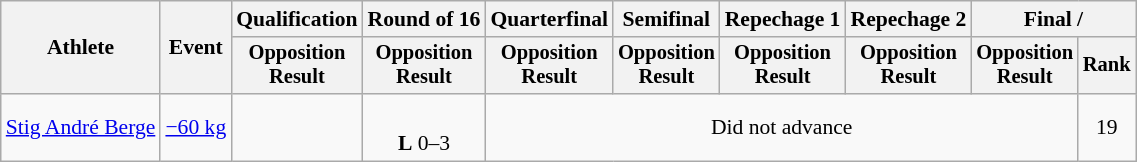<table class="wikitable" style="font-size:90%">
<tr>
<th rowspan="2">Athlete</th>
<th rowspan="2">Event</th>
<th>Qualification</th>
<th>Round of 16</th>
<th>Quarterfinal</th>
<th>Semifinal</th>
<th>Repechage 1</th>
<th>Repechage 2</th>
<th colspan=2>Final / </th>
</tr>
<tr style="font-size: 95%">
<th>Opposition<br>Result</th>
<th>Opposition<br>Result</th>
<th>Opposition<br>Result</th>
<th>Opposition<br>Result</th>
<th>Opposition<br>Result</th>
<th>Opposition<br>Result</th>
<th>Opposition<br>Result</th>
<th>Rank</th>
</tr>
<tr align=center>
<td align=left><a href='#'>Stig André Berge</a></td>
<td align=left><a href='#'>−60 kg</a></td>
<td></td>
<td><br><strong>L</strong> 0–3 <sup></sup></td>
<td colspan=5>Did not advance</td>
<td>19</td>
</tr>
</table>
